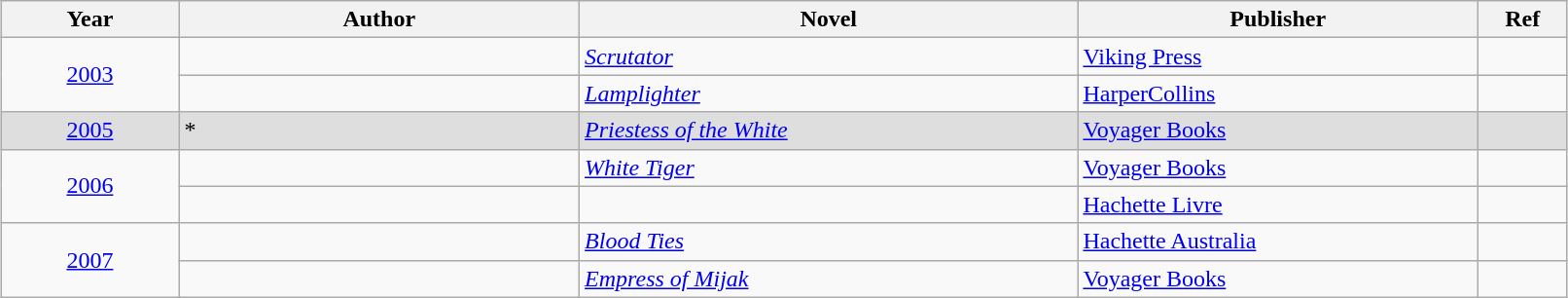<table class="sortable wikitable" width="85%" cellpadding="5" style="margin: 1em auto 1em auto">
<tr>
<th width="10%">Year</th>
<th width="22.5%">Author</th>
<th width="28%">Novel</th>
<th width="22.5%">Publisher</th>
<th width="5%" class="unsortable">Ref</th>
</tr>
<tr>
<td rowspan="2" align="center"><a href='#'>2003</a></td>
<td></td>
<td><em><a href='#'>Scrutator</a></em></td>
<td><a href='#'>Viking Press</a></td>
<td></td>
</tr>
<tr>
<td></td>
<td><em><a href='#'>Lamplighter</a></em></td>
<td><a href='#'>HarperCollins</a></td>
<td></td>
</tr>
<tr style="background:#dfdede;">
<td align="center"><a href='#'>2005</a></td>
<td>*</td>
<td><em><a href='#'>Priestess of the White</a></em></td>
<td><a href='#'>Voyager Books</a></td>
<td></td>
</tr>
<tr>
<td rowspan="2" align="center"><a href='#'>2006</a></td>
<td></td>
<td><em><a href='#'>White Tiger</a></em></td>
<td><a href='#'>Voyager Books</a></td>
<td></td>
</tr>
<tr>
<td></td>
<td></td>
<td><a href='#'>Hachette Livre</a></td>
<td></td>
</tr>
<tr>
<td rowspan="2" align="center"><a href='#'>2007</a></td>
<td></td>
<td><em><a href='#'>Blood Ties</a></em></td>
<td><a href='#'>Hachette Australia</a></td>
<td></td>
</tr>
<tr>
<td></td>
<td><em><a href='#'>Empress of Mijak</a></em></td>
<td><a href='#'>Voyager Books</a></td>
<td></td>
</tr>
</table>
